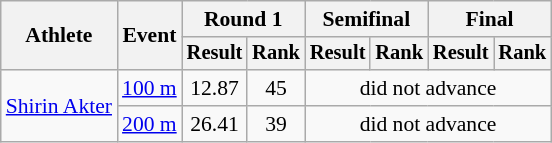<table class="wikitable" style="font-size:90%">
<tr>
<th rowspan="2">Athlete</th>
<th rowspan="2">Event</th>
<th colspan="2">Round 1</th>
<th colspan="2">Semifinal</th>
<th colspan="2">Final</th>
</tr>
<tr style="font-size:95%">
<th>Result</th>
<th>Rank</th>
<th>Result</th>
<th>Rank</th>
<th>Result</th>
<th>Rank</th>
</tr>
<tr align=center>
<td rowspan=2 align=left><a href='#'>Shirin Akter</a></td>
<td align=left><a href='#'>100 m</a></td>
<td>12.87</td>
<td>45</td>
<td colspan=4>did not advance</td>
</tr>
<tr align=center>
<td align=left><a href='#'>200 m</a></td>
<td>26.41</td>
<td>39</td>
<td colspan=4>did not advance</td>
</tr>
</table>
